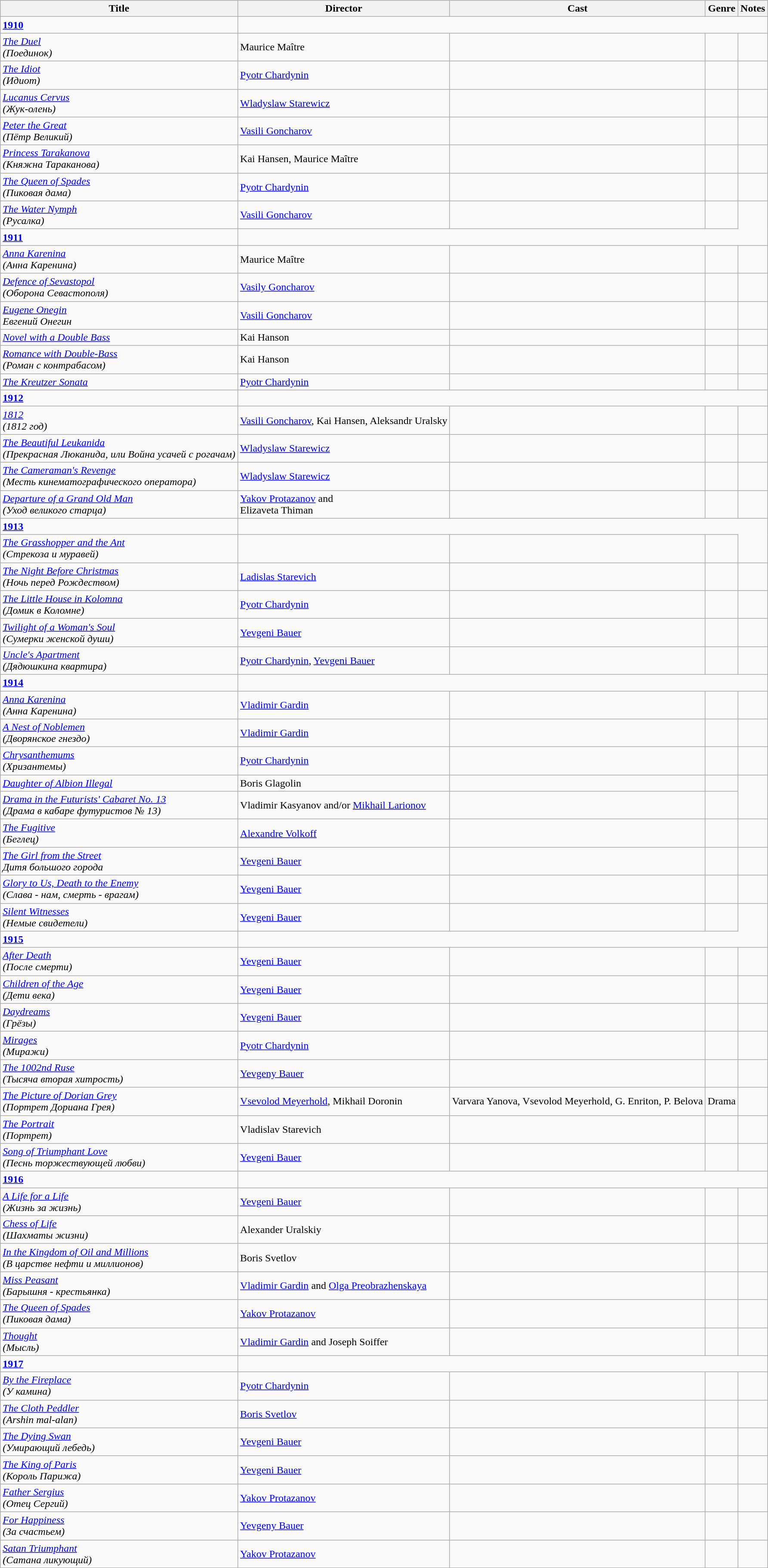<table class="wikitable">
<tr>
<th>Title</th>
<th>Director</th>
<th>Cast</th>
<th>Genre</th>
<th>Notes</th>
</tr>
<tr>
<td><strong><a href='#'>1910</a></strong></td>
</tr>
<tr>
<td><em><a href='#'>The Duel</a><br>(Поединок)</em></td>
<td>Maurice Maître</td>
<td></td>
<td></td>
<td></td>
</tr>
<tr>
<td><em><a href='#'>The Idiot</a><br>(Идиот)</em></td>
<td><a href='#'>Pyotr Chardynin</a></td>
<td></td>
<td></td>
<td></td>
</tr>
<tr>
<td><em><a href='#'>Lucanus Cervus</a><br>(Жук-олень)</em></td>
<td><a href='#'>Wladyslaw Starewicz</a></td>
<td></td>
<td></td>
<td></td>
</tr>
<tr>
<td><em><a href='#'>Peter the Great</a><br>(Пётр Великий)</em></td>
<td><a href='#'>Vasili Goncharov</a></td>
<td></td>
<td></td>
<td></td>
</tr>
<tr>
<td><em><a href='#'>Princess Tarakanova</a><br>(Княжна Тараканова)</em></td>
<td>Kai Hansen, Maurice Maître</td>
<td></td>
<td></td>
<td></td>
</tr>
<tr>
<td><em><a href='#'>The Queen of Spades</a><br>(Пиковая дама)</em></td>
<td><a href='#'>Pyotr Chardynin</a></td>
<td></td>
<td></td>
<td></td>
</tr>
<tr>
<td><em><a href='#'>The Water Nymph</a><br>(Русалка)</em></td>
<td><a href='#'>Vasili Goncharov</a></td>
<td></td>
<td></td>
</tr>
<tr>
<td><strong><a href='#'>1911</a></strong></td>
</tr>
<tr>
<td><em><a href='#'>Anna Karenina</a><br>(Анна Каренина)</em></td>
<td>Maurice Maître</td>
<td></td>
<td></td>
<td></td>
</tr>
<tr>
<td><em><a href='#'>Defence of Sevastopol</a><br>(Оборона Севастополя)</em></td>
<td><a href='#'>Vasily Goncharov</a></td>
<td></td>
<td></td>
<td></td>
</tr>
<tr>
<td><em><a href='#'>Eugene Onegin</a><br>Евгений Онегин</em></td>
<td><a href='#'>Vasili Goncharov</a></td>
<td></td>
<td></td>
<td></td>
</tr>
<tr>
<td><em><a href='#'>Novel with a Double Bass</a></em></td>
<td>Kai Hanson</td>
<td></td>
<td></td>
<td></td>
</tr>
<tr>
<td><em><a href='#'>Romance with Double-Bass</a><br>(Роман с контрабасом)</em></td>
<td>Kai Hanson</td>
<td></td>
<td></td>
<td></td>
</tr>
<tr>
<td><em><a href='#'>The Kreutzer Sonata</a></em></td>
<td><a href='#'>Pyotr Chardynin</a></td>
<td></td>
<td></td>
<td></td>
</tr>
<tr>
<td><strong><a href='#'>1912</a></strong></td>
</tr>
<tr>
<td><em><a href='#'>1812</a><br>(1812 год)</em></td>
<td><a href='#'>Vasili Goncharov</a>, Kai Hansen, Aleksandr Uralsky</td>
<td></td>
<td></td>
<td></td>
</tr>
<tr>
<td><em><a href='#'>The Beautiful Leukanida</a><br>(Прекрасная Люканида, или Война усачей с рогачам)</em></td>
<td><a href='#'>Wladyslaw Starewicz</a></td>
<td></td>
<td></td>
<td></td>
</tr>
<tr>
<td><em><a href='#'>The Cameraman's Revenge</a><br>(Месть кинематографического оператора)</em></td>
<td><a href='#'>Wladyslaw Starewicz</a></td>
<td></td>
<td></td>
<td></td>
</tr>
<tr>
<td><em><a href='#'>Departure of a Grand Old Man</a><br>(Уход великого старца)</em></td>
<td><a href='#'>Yakov Protazanov</a> and<br>Elizaveta Thiman</td>
<td></td>
<td></td>
<td></td>
</tr>
<tr>
<td><strong><a href='#'>1913</a></strong></td>
</tr>
<tr>
<td><em><a href='#'>The Grasshopper and the Ant</a><br>(Стрекоза и муравей)</em></td>
<td></td>
<td></td>
<td></td>
</tr>
<tr>
<td><em><a href='#'>The Night Before Christmas</a><br>(Ночь перед Рождеством)</em></td>
<td><a href='#'>Ladislas Starevich</a></td>
<td></td>
<td></td>
<td></td>
</tr>
<tr>
<td><em><a href='#'>The Little House in Kolomna</a><br>(Домик в Коломне)</em></td>
<td><a href='#'>Pyotr Chardynin</a></td>
<td></td>
<td></td>
<td></td>
</tr>
<tr>
<td><em><a href='#'>Twilight of a Woman's Soul</a><br>(Сумерки женской души)</em></td>
<td><a href='#'>Yevgeni Bauer</a></td>
<td></td>
<td></td>
<td></td>
</tr>
<tr>
<td><em><a href='#'>Uncle's Apartment</a><br>(Дядюшкина квартира)</em></td>
<td><a href='#'>Pyotr Chardynin</a>, <a href='#'>Yevgeni Bauer</a></td>
<td></td>
<td></td>
<td></td>
</tr>
<tr>
<td><strong><a href='#'>1914</a></strong></td>
</tr>
<tr>
<td><em><a href='#'>Anna Karenina</a><br>(Анна Каренина)</em></td>
<td><a href='#'>Vladimir Gardin</a></td>
<td></td>
<td></td>
<td></td>
</tr>
<tr>
<td><em><a href='#'>A Nest of Noblemen</a><br>(Дворянское гнездо)</em></td>
<td><a href='#'>Vladimir Gardin</a></td>
<td></td>
<td></td>
<td></td>
</tr>
<tr>
<td><em><a href='#'>Chrysanthemums</a><br>(Хризантемы)</em></td>
<td><a href='#'>Pyotr Chardynin</a></td>
<td></td>
<td></td>
<td></td>
</tr>
<tr>
<td><em><a href='#'>Daughter of Albion Illegal</a></em></td>
<td>Boris Glagolin</td>
<td></td>
<td></td>
</tr>
<tr>
<td><em><a href='#'>Drama in the Futurists' Cabaret No. 13</a><br>(Драма в кабаре футуристов № 13)</em></td>
<td>Vladimir Kasyanov and/or <a href='#'>Mikhail Larionov</a></td>
<td></td>
<td></td>
</tr>
<tr>
<td><em><a href='#'>The Fugitive</a><br>(Беглец)</em></td>
<td><a href='#'>Alexandre Volkoff</a></td>
<td></td>
<td></td>
<td></td>
</tr>
<tr>
<td><em><a href='#'>The Girl from the Street</a><br>Дитя большого города</em></td>
<td><a href='#'>Yevgeni Bauer</a></td>
<td></td>
<td></td>
</tr>
<tr>
<td><em><a href='#'>Glory to Us, Death to the Enemy</a><br>(Слава - нам, смерть - врагам)</em></td>
<td><a href='#'>Yevgeni Bauer</a></td>
<td></td>
<td></td>
<td></td>
</tr>
<tr>
<td><em><a href='#'>Silent Witnesses</a><br>(Немые свидетели)</em></td>
<td><a href='#'>Yevgeni Bauer</a></td>
<td></td>
<td></td>
</tr>
<tr>
<td><strong><a href='#'>1915</a></strong></td>
</tr>
<tr>
<td><em><a href='#'>After Death</a><br>(После смерти)</em></td>
<td><a href='#'>Yevgeni Bauer</a></td>
<td></td>
<td></td>
<td></td>
</tr>
<tr>
<td><em><a href='#'>Children of the Age</a><br>(Дети века)</em></td>
<td><a href='#'>Yevgeni Bauer</a></td>
<td></td>
<td></td>
<td></td>
</tr>
<tr>
<td><em><a href='#'>Daydreams</a><br>(Грёзы)</em></td>
<td><a href='#'>Yevgeni Bauer</a></td>
<td></td>
<td></td>
<td></td>
</tr>
<tr>
<td><em><a href='#'>Mirages</a><br>(Миражи)</em></td>
<td><a href='#'>Pyotr Chardynin</a></td>
<td></td>
<td></td>
<td></td>
</tr>
<tr>
<td><em><a href='#'>The 1002nd Ruse</a><br>(Тысяча вторая хитрость)</em></td>
<td><a href='#'>Yevgeny Bauer</a></td>
<td></td>
<td></td>
<td></td>
</tr>
<tr>
<td><em><a href='#'>The Picture of Dorian Grey</a><br>(Портрет Дориана Грея)</em></td>
<td><a href='#'>Vsevolod Meyerhold</a>, Mikhail Doronin</td>
<td>Varvara Yanova, Vsevolod Meyerhold, G. Enriton, P. Belova</td>
<td>Drama</td>
<td></td>
</tr>
<tr>
<td><em><a href='#'>The Portrait</a><br>(Портрет)</em></td>
<td>Vladislav Starevich</td>
<td></td>
<td></td>
<td></td>
</tr>
<tr>
<td><em><a href='#'>Song of Triumphant Love</a><br>(Песнь торжествующей любви)</em></td>
<td><a href='#'>Yevgeni Bauer</a></td>
<td></td>
<td></td>
<td></td>
</tr>
<tr>
<td><strong><a href='#'>1916</a></strong></td>
</tr>
<tr>
<td><em><a href='#'>A Life for a Life</a><br>(Жизнь за жизнь)</em></td>
<td><a href='#'>Yevgeni Bauer</a></td>
<td></td>
<td></td>
<td></td>
</tr>
<tr>
<td><em><a href='#'>Chess of Life</a><br>(Шахматы жизни)</em></td>
<td>Alexander Uralskiy</td>
<td></td>
<td></td>
<td></td>
</tr>
<tr>
<td><em><a href='#'>In the Kingdom of Oil and Millions</a><br>(В царстве нефти и миллионов)</em></td>
<td>Boris Svetlov</td>
<td></td>
<td></td>
<td></td>
</tr>
<tr>
<td><em><a href='#'>Miss Peasant</a><br>(Барышня - крестьянка)</em></td>
<td><a href='#'>Vladimir Gardin</a> and <a href='#'>Olga Preobrazhenskaya</a></td>
<td></td>
<td></td>
<td></td>
</tr>
<tr>
<td><em><a href='#'>The Queen of Spades</a><br>(Пиковая дама)</em></td>
<td><a href='#'>Yakov Protazanov</a></td>
<td></td>
<td></td>
<td></td>
</tr>
<tr>
<td><em><a href='#'>Thought</a><br>(Мысль)</em></td>
<td><a href='#'>Vladimir Gardin</a> and Joseph Soiffer</td>
<td></td>
<td></td>
<td></td>
</tr>
<tr>
<td><strong><a href='#'>1917</a></strong></td>
</tr>
<tr>
<td><em><a href='#'>By the Fireplace</a><br>(У камина)</em></td>
<td><a href='#'>Pyotr Chardynin</a></td>
<td></td>
<td></td>
<td></td>
</tr>
<tr>
<td><em><a href='#'>The Cloth Peddler</a><br>(Arshin mal-alan)</em></td>
<td><a href='#'>Boris Svetlov</a></td>
<td></td>
<td></td>
<td></td>
</tr>
<tr>
<td><em><a href='#'>The Dying Swan</a><br>(Умирающий лебедь)</em></td>
<td><a href='#'>Yevgeni Bauer</a></td>
<td></td>
<td></td>
<td></td>
</tr>
<tr>
<td><em><a href='#'>The King of Paris</a><br>(Король Парижа)</em></td>
<td><a href='#'>Yevgeni Bauer</a></td>
<td></td>
<td></td>
<td></td>
</tr>
<tr>
<td><em><a href='#'>Father Sergius</a><br>(Отец Сергий)</em></td>
<td><a href='#'>Yakov Protazanov</a></td>
<td></td>
<td></td>
<td></td>
</tr>
<tr>
<td><em><a href='#'>For Happiness</a><br>(За счастьем)</em></td>
<td><a href='#'>Yevgeny Bauer</a></td>
<td></td>
<td></td>
<td></td>
</tr>
<tr>
<td><em><a href='#'>Satan Triumphant</a><br>(Сатана ликующий)</em></td>
<td><a href='#'>Yakov Protazanov</a></td>
<td></td>
<td></td>
<td></td>
</tr>
<tr>
</tr>
</table>
